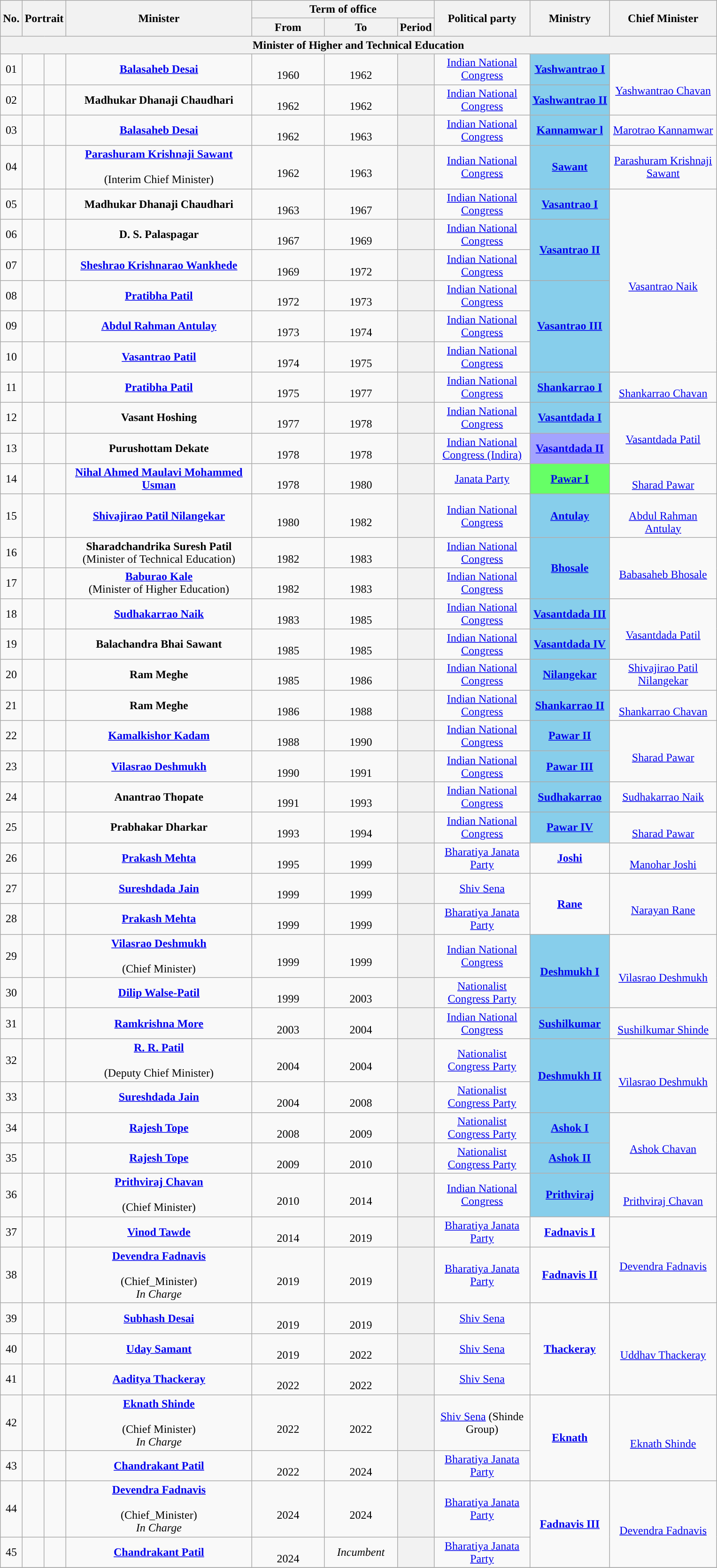<table class="wikitable" style="text-align:center">
<tr>
<th rowspan="2">No.</th>
<th rowspan="2" colspan="2">Portrait</th>
<th rowspan="2" style="width:16em">Minister<br></th>
<th colspan="3">Term of office</th>
<th rowspan="2" style="width:8em">Political party</th>
<th rowspan="2">Ministry</th>
<th rowspan="2" style="width:9em">Chief Minister</th>
</tr>
<tr>
<th style="width:6em">From</th>
<th style="width:6em">To</th>
<th>Period</th>
</tr>
<tr>
<th colspan="10">Minister of Higher and Technical Education</th>
</tr>
<tr>
<td>01</td>
<td style="color:inherit;background:"></td>
<td></td>
<td><strong><a href='#'>Balasaheb Desai</a></strong>  <br> </td>
<td><br>1960</td>
<td><br>1962</td>
<th></th>
<td><a href='#'>Indian National Congress</a></td>
<td bgcolor="#87CEEB"><a href='#'><strong>Yashwantrao I</strong></a></td>
<td rowspan="2"> <br><a href='#'>Yashwantrao Chavan</a></td>
</tr>
<tr>
<td>02</td>
<td style="color:inherit;background:"></td>
<td></td>
<td><strong>Madhukar Dhanaji Chaudhari</strong>  <br> </td>
<td><br>1962</td>
<td><br>1962</td>
<th></th>
<td><a href='#'>Indian National Congress</a></td>
<td bgcolor="#87CEEB"><a href='#'><strong>Yashwantrao II</strong></a></td>
</tr>
<tr>
<td>03</td>
<td style="color:inherit;background:"></td>
<td></td>
<td><strong><a href='#'>Balasaheb Desai</a></strong>  <br> </td>
<td><br>1962</td>
<td><br>1963</td>
<th></th>
<td><a href='#'>Indian National Congress</a></td>
<td bgcolor="#87CEEB"><a href='#'><strong>Kannamwar l</strong></a></td>
<td><a href='#'>Marotrao Kannamwar</a></td>
</tr>
<tr>
<td>04</td>
<td style="color:inherit;background:"></td>
<td></td>
<td><strong><a href='#'>Parashuram Krishnaji Sawant</a></strong> <br>  <br>(Interim Chief Minister)</td>
<td><br>1962</td>
<td><br>1963</td>
<th></th>
<td><a href='#'>Indian National Congress</a></td>
<td bgcolor="#87CEEB"><a href='#'><strong>Sawant</strong></a></td>
<td><a href='#'>Parashuram Krishnaji Sawant</a></td>
</tr>
<tr>
<td>05</td>
<td style="color:inherit;background:"></td>
<td></td>
<td><strong>Madhukar Dhanaji Chaudhari</strong> <br> </td>
<td><br>1963</td>
<td><br>1967</td>
<th></th>
<td><a href='#'>Indian National Congress</a></td>
<td bgcolor="#87CEEB"><a href='#'><strong>Vasantrao I</strong></a></td>
<td rowspan="6"><br><a href='#'>Vasantrao Naik</a></td>
</tr>
<tr>
<td>06</td>
<td style="color:inherit;background:"></td>
<td></td>
<td><strong>D. S. Palaspagar</strong> <br> </td>
<td><br>1967</td>
<td><br>1969</td>
<th></th>
<td><a href='#'>Indian National Congress</a></td>
<td rowspan="2" bgcolor="#87CEEB"><a href='#'><strong>Vasantrao II</strong></a></td>
</tr>
<tr>
<td>07</td>
<td style="color:inherit;background:"></td>
<td></td>
<td><strong><a href='#'>Sheshrao Krishnarao Wankhede</a></strong> <br> </td>
<td><br>1969</td>
<td><br>1972</td>
<th></th>
<td><a href='#'>Indian National Congress</a></td>
</tr>
<tr>
<td>08</td>
<td style="color:inherit;background:"></td>
<td></td>
<td><strong><a href='#'>Pratibha Patil</a></strong> <br> </td>
<td><br>1972</td>
<td><br>1973</td>
<th></th>
<td><a href='#'>Indian National Congress</a></td>
<td rowspan="3" bgcolor="#87CEEB"><a href='#'><strong>Vasantrao III</strong></a></td>
</tr>
<tr>
<td>09</td>
<td style="color:inherit;background:"></td>
<td></td>
<td><strong><a href='#'>Abdul Rahman Antulay</a></strong> <br> </td>
<td><br>1973</td>
<td><br>1974</td>
<th></th>
<td><a href='#'>Indian National Congress</a></td>
</tr>
<tr>
<td>10</td>
<td style="color:inherit;background:"></td>
<td></td>
<td><strong><a href='#'>Vasantrao Patil</a></strong> <br> </td>
<td><br>1974</td>
<td><br>1975</td>
<th></th>
<td><a href='#'>Indian National Congress</a></td>
</tr>
<tr>
<td>11</td>
<td style="color:inherit;background:"></td>
<td></td>
<td><strong><a href='#'>Pratibha Patil</a></strong> <br> </td>
<td><br>1975</td>
<td><br>1977</td>
<th></th>
<td><a href='#'>Indian National Congress</a></td>
<td rowspan="1" bgcolor="#87CEEB"><a href='#'><strong>Shankarrao I</strong></a></td>
<td rowspan="1"><br><a href='#'>Shankarrao Chavan</a></td>
</tr>
<tr>
<td>12</td>
<td style="color:inherit;background:"></td>
<td></td>
<td><strong>Vasant Hoshing</strong> <br> </td>
<td><br>1977</td>
<td><br>1978</td>
<th></th>
<td><a href='#'>Indian National Congress</a></td>
<td rowspan="1" bgcolor="#88CEEB"><a href='#'><strong>Vasantdada I</strong></a></td>
<td rowspan="2"><br><a href='#'>Vasantdada Patil</a></td>
</tr>
<tr>
<td>13</td>
<td style="color:inherit;background:"></td>
<td></td>
<td><strong>Purushottam Dekate</strong> <br> </td>
<td><br>1978</td>
<td><br>1978</td>
<th></th>
<td><a href='#'>Indian National Congress (Indira)</a></td>
<td rowspan="1" bgcolor="#A3A3FF"><a href='#'><strong>Vasantdada II</strong></a></td>
</tr>
<tr>
<td>14</td>
<td style="color:inherit;background:"></td>
<td></td>
<td><strong><a href='#'>Nihal Ahmed Maulavi Mohammed Usman</a></strong> <br> </td>
<td><br>1978</td>
<td><br>1980</td>
<th></th>
<td><a href='#'>Janata Party</a></td>
<td rowspan="1" bgcolor="#66FF66"><a href='#'><strong>Pawar I</strong></a></td>
<td rowspan="1"><br><a href='#'>Sharad Pawar</a></td>
</tr>
<tr>
<td>15</td>
<td style="color:inherit;background:"></td>
<td></td>
<td><strong><a href='#'>Shivajirao Patil Nilangekar</a></strong>  <br> </td>
<td><br>1980</td>
<td><br>1982</td>
<th></th>
<td><a href='#'>Indian National Congress</a></td>
<td rowspan="1" bgcolor="#87CEEB"><a href='#'><strong>Antulay</strong></a></td>
<td rowspan="1"> <br><a href='#'>Abdul Rahman Antulay</a></td>
</tr>
<tr>
<td>16</td>
<td style="color:inherit;background:"></td>
<td></td>
<td><strong>Sharadchandrika Suresh Patil</strong>  <br> (Minister of Technical Education)<br> </td>
<td><br>1982</td>
<td><br>1983</td>
<th></th>
<td><a href='#'>Indian National Congress</a></td>
<td rowspan="2" bgcolor="#87CEEB"><a href='#'><strong>Bhosale</strong></a></td>
<td rowspan="2"> <br><a href='#'>Babasaheb Bhosale</a></td>
</tr>
<tr>
<td>17</td>
<td style="color:inherit;background:"></td>
<td></td>
<td><strong><a href='#'>Baburao Kale</a></strong>  <br> (Minister of Higher Education)<br> </td>
<td><br>1982</td>
<td><br>1983</td>
<th></th>
<td><a href='#'>Indian National Congress</a></td>
</tr>
<tr>
<td>18</td>
<td style="color:inherit;background:"></td>
<td></td>
<td><strong><a href='#'>Sudhakarrao Naik</a></strong> <br> </td>
<td><br>1983</td>
<td><br>1985</td>
<th></th>
<td><a href='#'>Indian National Congress</a></td>
<td rowspan="1" bgcolor="#87CEEB"><a href='#'><strong>Vasantdada III</strong></a></td>
<td rowspan="2"><br><a href='#'>Vasantdada Patil</a></td>
</tr>
<tr>
<td>19</td>
<td style="color:inherit;background:"></td>
<td></td>
<td><strong>Balachandra Bhai Sawant</strong>  <br> </td>
<td><br>1985</td>
<td><br>1985</td>
<th></th>
<td><a href='#'>Indian National Congress</a></td>
<td bgcolor="#87CEEB"><a href='#'><strong>Vasantdada IV</strong></a></td>
</tr>
<tr>
<td>20</td>
<td style="color:inherit;background:"></td>
<td></td>
<td><strong>Ram Meghe</strong> <br> </td>
<td><br>1985</td>
<td><br>1986</td>
<th></th>
<td><a href='#'>Indian National Congress</a></td>
<td rowspan="1" bgcolor="#87CEEB"><a href='#'><strong>Nilangekar</strong></a></td>
<td rowspan="1"><a href='#'>Shivajirao Patil Nilangekar</a></td>
</tr>
<tr>
<td>21</td>
<td style="color:inherit;background:"></td>
<td></td>
<td><strong>Ram Meghe</strong>  <br> </td>
<td><br>1986</td>
<td><br>1988</td>
<th></th>
<td><a href='#'>Indian National Congress</a></td>
<td rowspan="1"bgcolor="#87CEEB"><a href='#'><strong>Shankarrao II</strong></a></td>
<td rowspan="1"> <br><a href='#'>Shankarrao Chavan</a></td>
</tr>
<tr>
<td>22</td>
<td style="color:inherit;background:"></td>
<td></td>
<td><strong><a href='#'>Kamalkishor Kadam</a></strong> <br> </td>
<td><br>1988</td>
<td><br>1990</td>
<th></th>
<td><a href='#'>Indian National Congress</a></td>
<td rowspan="1" bgcolor="#87CEEB"><a href='#'><strong>Pawar II</strong></a></td>
<td rowspan="2"> <br><a href='#'>Sharad Pawar</a></td>
</tr>
<tr>
<td>23</td>
<td style="color:inherit;background:"></td>
<td></td>
<td><strong><a href='#'>Vilasrao Deshmukh</a></strong> <br> </td>
<td><br>1990</td>
<td><br>1991</td>
<th></th>
<td><a href='#'>Indian National Congress</a></td>
<td rowspan="1" bgcolor="#87CEEB"><a href='#'><strong>Pawar III</strong></a></td>
</tr>
<tr>
<td>24</td>
<td style="color:inherit;background:"></td>
<td></td>
<td><strong>Anantrao Thopate</strong> <br> </td>
<td><br>1991</td>
<td><br>1993</td>
<th></th>
<td><a href='#'>Indian National Congress</a></td>
<td rowspan="1" bgcolor="#87CEEB"><a href='#'><strong>Sudhakarrao</strong></a></td>
<td rowspan="1"><a href='#'>Sudhakarrao Naik</a></td>
</tr>
<tr>
<td>25</td>
<td style="color:inherit;background:"></td>
<td></td>
<td><strong>Prabhakar Dharkar</strong> <br> </td>
<td><br>1993</td>
<td><br>1994</td>
<th></th>
<td><a href='#'>Indian National Congress</a></td>
<td rowspan="1" bgcolor="#87CEEB"><a href='#'><strong>Pawar IV</strong></a></td>
<td rowspan="1"> <br><a href='#'>Sharad Pawar</a></td>
</tr>
<tr>
<td>26</td>
<td style="color:inherit;background:"></td>
<td></td>
<td><strong><a href='#'>Prakash Mehta</a></strong> <br> </td>
<td><br>1995</td>
<td><br>1999</td>
<th></th>
<td><a href='#'>Bharatiya Janata Party</a></td>
<td rowspan="1"><a href='#'><strong>Joshi</strong></a></td>
<td rowspan="1"> <br><a href='#'>Manohar Joshi</a></td>
</tr>
<tr>
<td>27</td>
<td style="color:inherit;background:"></td>
<td></td>
<td><strong><a href='#'>Sureshdada Jain</a></strong> <br> </td>
<td><br>1999</td>
<td><br>1999</td>
<th></th>
<td><a href='#'>Shiv Sena</a></td>
<td rowspan="2"><a href='#'><strong>Rane</strong></a></td>
<td rowspan="2"> <br><a href='#'>Narayan Rane</a></td>
</tr>
<tr>
<td>28</td>
<td style="color:inherit;background:"></td>
<td></td>
<td><strong><a href='#'>Prakash Mehta</a></strong> <br> </td>
<td><br>1999</td>
<td><br>1999</td>
<th></th>
<td><a href='#'>Bharatiya Janata Party</a></td>
</tr>
<tr>
<td>29</td>
<td style="color:inherit;background:"></td>
<td></td>
<td><strong><a href='#'>Vilasrao Deshmukh</a></strong> <br> <br>(Chief Minister)</td>
<td><br>1999</td>
<td><br>1999</td>
<th></th>
<td><a href='#'>Indian National Congress</a></td>
<td rowspan="2" bgcolor="#87CEEB"><a href='#'><strong>Deshmukh I</strong></a></td>
<td rowspan="2"> <br><a href='#'>Vilasrao Deshmukh</a></td>
</tr>
<tr>
<td>30</td>
<td style="color:inherit;background:"></td>
<td></td>
<td><strong><a href='#'>Dilip Walse-Patil</a></strong> <br> </td>
<td><br>1999</td>
<td><br>2003</td>
<th></th>
<td><a href='#'>Nationalist Congress Party</a></td>
</tr>
<tr>
<td>31</td>
<td style="color:inherit;background:"></td>
<td></td>
<td><strong><a href='#'>Ramkrishna More</a></strong> <br> </td>
<td><br>2003</td>
<td><br>2004</td>
<th></th>
<td><a href='#'>Indian National Congress</a></td>
<td rowspan="1" bgcolor="#87CEEB"><a href='#'><strong>Sushilkumar</strong></a></td>
<td rowspan="1"> <br><a href='#'>Sushilkumar Shinde</a></td>
</tr>
<tr>
<td>32</td>
<td style="color:inherit;background:"></td>
<td></td>
<td><strong><a href='#'>R. R. Patil</a></strong> <br> <br> (Deputy Chief Minister)</td>
<td><br>2004</td>
<td><br>2004</td>
<th></th>
<td><a href='#'>Nationalist Congress Party</a></td>
<td rowspan="2" bgcolor="#87CEEB"><a href='#'><strong>Deshmukh II</strong></a></td>
<td rowspan="2"> <br><a href='#'>Vilasrao Deshmukh</a></td>
</tr>
<tr>
<td>33</td>
<td style="color:inherit;background:"></td>
<td></td>
<td><strong><a href='#'>Sureshdada Jain</a></strong> <br> </td>
<td><br>2004</td>
<td><br>2008</td>
<th></th>
<td><a href='#'>Nationalist Congress Party</a></td>
</tr>
<tr>
<td>34</td>
<td style="color:inherit;background:"></td>
<td></td>
<td><strong><a href='#'>Rajesh Tope</a></strong> <br> </td>
<td><br>2008</td>
<td><br>2009</td>
<th></th>
<td><a href='#'>Nationalist Congress Party</a></td>
<td rowspan="1" bgcolor="#87CEEB"><a href='#'><strong>Ashok I</strong></a></td>
<td rowspan="2"><br><a href='#'>Ashok Chavan</a></td>
</tr>
<tr>
<td>35</td>
<td style="color:inherit;background:"></td>
<td></td>
<td><strong><a href='#'>Rajesh Tope</a></strong> <br> </td>
<td><br>2009</td>
<td><br>2010</td>
<th></th>
<td><a href='#'>Nationalist Congress Party</a></td>
<td rowspan="1"bgcolor="#87CEEB"><a href='#'><strong>Ashok II</strong></a></td>
</tr>
<tr>
<td>36</td>
<td style="color:inherit;background:"></td>
<td></td>
<td><strong><a href='#'>Prithviraj Chavan</a></strong> <br> <br>(Chief Minister)</td>
<td><br>2010</td>
<td><br>2014</td>
<th></th>
<td><a href='#'>Indian National Congress</a></td>
<td rowspan="1" bgcolor="#87CEEB"><a href='#'><strong>Prithviraj</strong></a></td>
<td rowspan="1"><br><a href='#'>Prithviraj Chavan</a></td>
</tr>
<tr>
<td>37</td>
<td style="color:inherit;background:"></td>
<td></td>
<td><strong><a href='#'>Vinod Tawde</a></strong> <br> </td>
<td><br>2014</td>
<td><br>2019</td>
<th></th>
<td rowspan="1"><a href='#'>Bharatiya Janata Party</a></td>
<td rowspan="1"><a href='#'><strong>Fadnavis I</strong></a></td>
<td rowspan="2"> <br><a href='#'>Devendra Fadnavis</a></td>
</tr>
<tr>
<td>38</td>
<td style="color:inherit;background:"></td>
<td></td>
<td><strong><a href='#'>Devendra Fadnavis</a></strong>  <br> <br>(Chief_Minister) <br><em>In Charge</em></td>
<td><br>2019</td>
<td><br>2019</td>
<th></th>
<td><a href='#'>Bharatiya Janata Party</a></td>
<td rowspan="1"><a href='#'><strong>Fadnavis II</strong></a></td>
</tr>
<tr>
<td>39</td>
<td style="color:inherit;background:"></td>
<td></td>
<td><strong><a href='#'>Subhash Desai</a></strong> <br> </td>
<td><br>2019</td>
<td><br>2019</td>
<th></th>
<td><a href='#'>Shiv Sena</a></td>
<td rowspan="3"><a href='#'><strong>Thackeray</strong></a></td>
<td rowspan="3"> <br><a href='#'>Uddhav Thackeray</a></td>
</tr>
<tr>
<td>40</td>
<td style="color:inherit;background:"></td>
<td></td>
<td><strong><a href='#'>Uday Samant</a></strong>  <br> </td>
<td><br>2019</td>
<td><br>2022</td>
<th></th>
<td><a href='#'>Shiv Sena</a></td>
</tr>
<tr>
<td>41</td>
<td style="color:inherit;background:"></td>
<td></td>
<td><strong><a href='#'>Aaditya Thackeray</a></strong>  <br> </td>
<td><br>2022</td>
<td><br>2022</td>
<th></th>
<td><a href='#'>Shiv Sena</a></td>
</tr>
<tr>
<td>42</td>
<td style="color:inherit;background:"></td>
<td></td>
<td><strong><a href='#'>Eknath Shinde</a></strong> <br>  <br>(Chief Minister)<br><em>In Charge</em></td>
<td><br>2022</td>
<td><br>2022</td>
<th></th>
<td><a href='#'>Shiv Sena</a> (Shinde Group)</td>
<td rowspan="2"><a href='#'><strong>Eknath</strong></a></td>
<td rowspan="2"> <br><a href='#'>Eknath Shinde</a></td>
</tr>
<tr>
<td>43</td>
<td style="color:inherit;background:"></td>
<td></td>
<td><strong><a href='#'>Chandrakant Patil</a></strong> <br> </td>
<td><br>2022</td>
<td><br>2024</td>
<th></th>
<td><a href='#'>Bharatiya Janata Party</a></td>
</tr>
<tr>
<td>44</td>
<td style="color:inherit;background:"></td>
<td></td>
<td><strong><a href='#'>Devendra Fadnavis</a></strong>  <br> <br>(Chief_Minister) <br><em>In Charge</em></td>
<td><br>2024</td>
<td><br>2024</td>
<th></th>
<td><a href='#'>Bharatiya Janata Party</a></td>
<td rowspan="2"><a href='#'><strong>Fadnavis III</strong></a></td>
<td rowspan="2"> <br><a href='#'>Devendra Fadnavis</a></td>
</tr>
<tr>
<td>45</td>
<td style="color:inherit;background:"></td>
<td></td>
<td><strong><a href='#'>Chandrakant Patil</a></strong> <br> </td>
<td><br>2024</td>
<td><em>Incumbent</em></td>
<th></th>
<td><a href='#'>Bharatiya Janata Party</a></td>
</tr>
<tr>
</tr>
</table>
